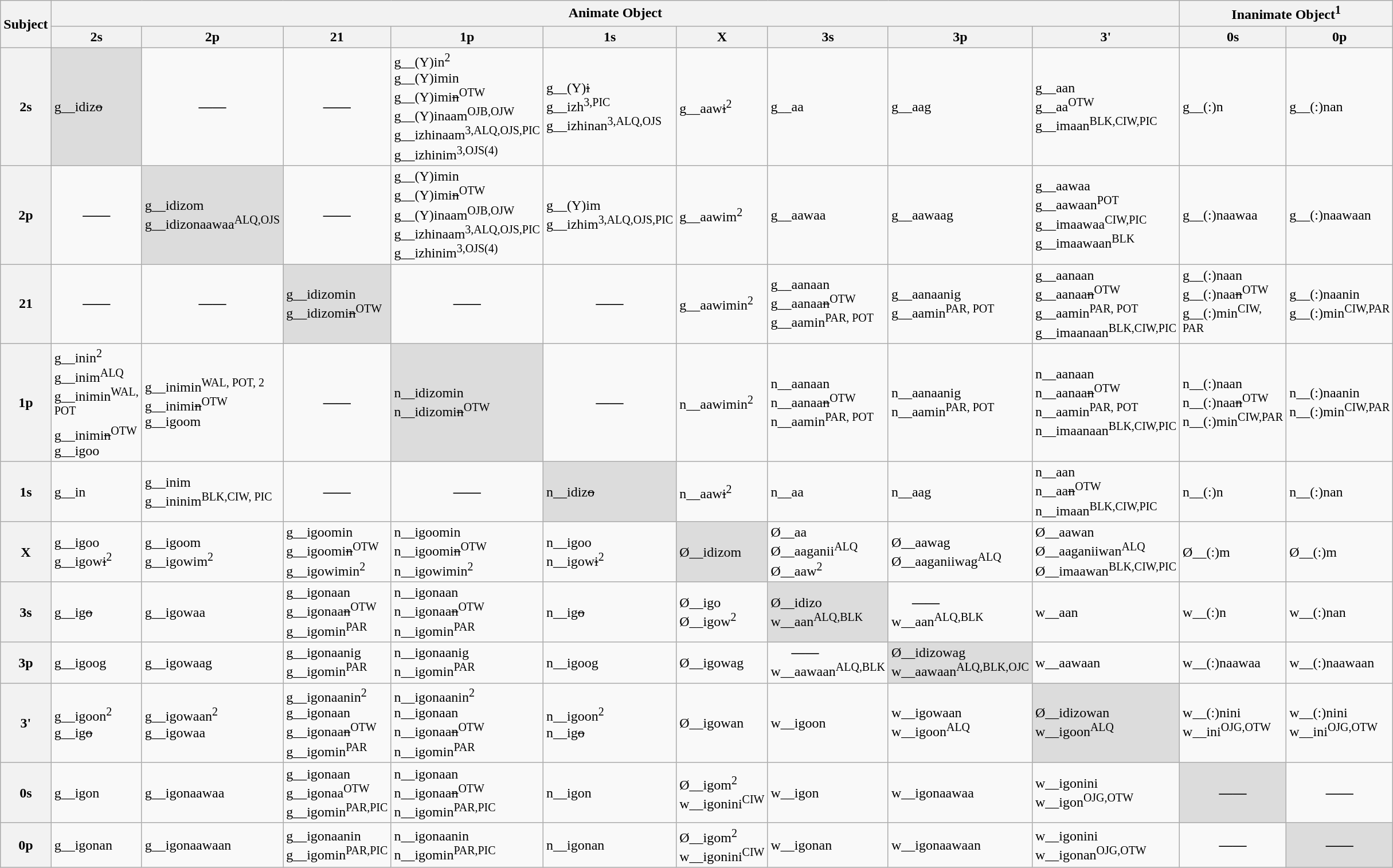<table class="wikitable">
<tr>
<th rowspan=2>Subject</th>
<th colspan=9>Animate Object</th>
<th colspan=2>Inanimate Object<sup>1</sup></th>
</tr>
<tr>
<th>2s</th>
<th>2p</th>
<th>21</th>
<th>1p</th>
<th>1s</th>
<th>X</th>
<th>3s</th>
<th>3p</th>
<th>3'</th>
<th>0s</th>
<th>0p</th>
</tr>
<tr>
<th>2s</th>
<td style="background: gainsboro">g__idiz<s>o</s></td>
<td align="center"><strong>——</strong></td>
<td align="center"><strong>——</strong></td>
<td><span>g__(Y)in</span><sup>2</sup><br>g__(Y)imin<br>g__(Y)imi<s>n</s><sup>OTW</sup><br>g__(Y)inaam<sup>OJB,OJW</sup><br>g__izhinaam<sup>3,ALQ,OJS,PIC</sup><br>g__izhinim<sup>3,OJS(4)</sup></td>
<td>g__(Y)<s>i</s><br>g__izh<sup>3,PIC</sup><br>g__izhinan<sup>3,ALQ,OJS</sup></td>
<td><span>g__aaw<s>i</s></span><sup>2</sup></td>
<td>g__aa</td>
<td>g__aag</td>
<td>g__aan<br>g__aa<sup>OTW</sup><br>g__imaan<sup>BLK,CIW,PIC</sup></td>
<td>g__(:)n</td>
<td>g__(:)nan</td>
</tr>
<tr>
<th>2p</th>
<td align="center"><strong>——</strong></td>
<td style="background: gainsboro">g__idizom<br>g__idizonaawaa<sup>ALQ,OJS</sup></td>
<td align="center"><strong>——</strong></td>
<td>g__(Y)imin<br>g__(Y)imi<s>n</s><sup>OTW</sup><br>g__(Y)inaam<sup>OJB,OJW</sup><br>g__izhinaam<sup>3,ALQ,OJS,PIC</sup><br>g__izhinim<sup>3,OJS(4)</sup></td>
<td>g__(Y)im<br>g__izhim<sup>3,ALQ,OJS,PIC</sup></td>
<td><span>g__aawim</span><sup>2</sup></td>
<td>g__aawaa</td>
<td>g__aawaag</td>
<td>g__aawaa<br>g__aawaan<sup>POT</sup><br>g__imaawaa<sup>CIW,PIC</sup><br>g__imaawaan<sup>BLK</sup></td>
<td>g__(:)naawaa</td>
<td>g__(:)naawaan</td>
</tr>
<tr>
<th>21</th>
<td align="center"><strong>——</strong></td>
<td align="center"><strong>——</strong></td>
<td style="background: gainsboro">g__idizomin<br>g__idizomi<s>n</s><sup>OTW</sup></td>
<td align="center"><strong>——</strong></td>
<td align="center"><strong>——</strong></td>
<td><span>g__aawimin</span><sup>2</sup></td>
<td>g__aanaan<br>g__aanaa<s>n</s><sup>OTW</sup><br>g__aamin<sup>PAR, POT</sup></td>
<td>g__aanaanig<br>g__aamin<sup>PAR, POT</sup></td>
<td>g__aanaan<br>g__aanaa<s>n</s><sup>OTW</sup><br>g__aamin<sup>PAR, POT</sup><br>g__imaanaan<sup>BLK,CIW,PIC</sup></td>
<td>g__(:)naan<br>g__(:)naa<s>n</s><sup>OTW</sup><br>g__(:)min<sup>CIW, PAR</sup></td>
<td>g__(:)naanin<br>g__(:)min<sup>CIW,PAR</sup></td>
</tr>
<tr>
<th>1p</th>
<td><span>g__inin</span><sup>2</sup><br>g__inim<sup>ALQ</sup><br>g__inimin<sup>WAL, POT</sup><br>g__inimi<s>n</s><sup>OTW</sup><br>g__igoo</td>
<td>g__inimin<sup>WAL, POT, 2</sup><br>g__inimi<s>n</s><sup>OTW</sup><br>g__igoom</td>
<td align="center"><strong>——</strong></td>
<td style="background: gainsboro">n__idizomin<br>n__idizomi<s>n</s><sup>OTW</sup></td>
<td align="center"><strong>——</strong></td>
<td><span>n__aawimin</span><sup>2</sup></td>
<td>n__aanaan<br>n__aanaa<s>n</s><sup>OTW</sup><br>n__aamin<sup>PAR, POT</sup></td>
<td>n__aanaanig<br>n__aamin<sup>PAR, POT</sup></td>
<td>n__aanaan<br>n__aanaa<s>n</s><sup>OTW</sup><br>n__aamin<sup>PAR, POT</sup><br>n__imaanaan<sup>BLK,CIW,PIC</sup></td>
<td>n__(:)naan<br>n__(:)naa<s>n</s><sup>OTW</sup><br>n__(:)min<sup>CIW,PAR</sup></td>
<td>n__(:)naanin<br>n__(:)min<sup>CIW,PAR</sup></td>
</tr>
<tr>
<th>1s</th>
<td>g__in</td>
<td>g__inim<br>g__ininim<sup>BLK,CIW, PIC</sup></td>
<td align="center"><strong>——</strong></td>
<td align="center"><strong>——</strong></td>
<td style="background: gainsboro">n__idiz<s>o</s></td>
<td><span>n__aaw<s>i</s></span><sup>2</sup></td>
<td>n__aa</td>
<td>n__aag</td>
<td>n__aan<br>n__aa<s>n</s><sup>OTW</sup><br>n__imaan<sup>BLK,CIW,PIC</sup></td>
<td>n__(:)n</td>
<td>n__(:)nan</td>
</tr>
<tr>
<th>X</th>
<td>g__igoo<br><span>g__igow<s>i</s></span><sup>2</sup></td>
<td>g__igoom<br><span>g__igowim</span><sup>2</sup></td>
<td>g__igoomin<br>g__igoomi<s>n</s><sup>OTW</sup><br><span>g__igowimin</span><sup>2</sup></td>
<td>n__igoomin<br>n__igoomi<s>n</s><sup>OTW</sup><br><span>n__igowimin</span><sup>2</sup></td>
<td>n__igoo<br><span>n__igow<s>i</s></span><sup>2</sup></td>
<td style="background: gainsboro">Ø__idizom</td>
<td>Ø__aa<br>Ø__aaganii<sup>ALQ</sup><br><span>Ø__aaw</span><sup>2</sup></td>
<td>Ø__aawag<br>Ø__aaganiiwag<sup>ALQ</sup></td>
<td>Ø__aawan<br>Ø__aaganiiwan<sup>ALQ</sup><br>Ø__imaawan<sup>BLK,CIW,PIC</sup></td>
<td>Ø__(:)m</td>
<td>Ø__(:)m</td>
</tr>
<tr>
<th>3s</th>
<td>g__ig<s>o</s></td>
<td>g__igowaa</td>
<td>g__igonaan<br>g__igonaa<s>n</s><sup>OTW</sup><br>g__igomin<sup>PAR</sup></td>
<td>n__igonaan<br>n__igonaa<s>n</s><sup>OTW</sup><br>n__igomin<sup>PAR</sup></td>
<td>n__ig<s>o</s></td>
<td>Ø__igo<br><span>Ø__igow</span><sup>2</sup></td>
<td style="background: gainsboro">Ø__idizo<br>w__aan<sup>ALQ,BLK</sup></td>
<td>      <strong>——</strong><br>w__aan<sup>ALQ,BLK</sup></td>
<td>w__aan</td>
<td>w__(:)n</td>
<td>w__(:)nan</td>
</tr>
<tr>
<th>3p</th>
<td>g__igoog</td>
<td>g__igowaag</td>
<td>g__igonaanig<br>g__igomin<sup>PAR</sup></td>
<td>n__igonaanig<br>n__igomin<sup>PAR</sup></td>
<td>n__igoog</td>
<td>Ø__igowag</td>
<td>      <strong>——</strong><br>w__aawaan<sup>ALQ,BLK</sup></td>
<td style="background: gainsboro">Ø__idizowag<br>w__aawaan<sup>ALQ,BLK,OJC</sup></td>
<td>w__aawaan</td>
<td>w__(:)naawaa</td>
<td>w__(:)naawaan</td>
</tr>
<tr>
<th>3'</th>
<td><span>g__igoon</span><sup>2</sup><br>g__ig<s>o</s></td>
<td><span>g__igowaan</span><sup>2</sup><br>g__igowaa</td>
<td><span>g__igonaanin</span><sup>2</sup><br>g__igonaan<br>g__igonaa<s>n</s><sup>OTW</sup><br>g__igomin<sup>PAR</sup></td>
<td><span>n__igonaanin</span><sup>2</sup><br>n__igonaan<br>n__igonaa<s>n</s><sup>OTW</sup><br>n__igomin<sup>PAR</sup></td>
<td><span>n__igoon</span><sup>2</sup><br>n__ig<s>o</s></td>
<td>Ø__igowan</td>
<td>w__igoon</td>
<td>w__igowaan<br>w__igoon<sup>ALQ</sup></td>
<td style="background: gainsboro">Ø__idizowan<br>w__igoon<sup>ALQ</sup></td>
<td>w__(:)nini<br>w__ini<sup>OJG,OTW</sup></td>
<td>w__(:)nini<br>w__ini<sup>OJG,OTW</sup></td>
</tr>
<tr>
<th>0s</th>
<td>g__igon</td>
<td>g__igonaawaa</td>
<td>g__igonaan<br>g__igonaa<sup>OTW</sup><br>g__igomin<sup>PAR,PIC</sup></td>
<td>n__igonaan<br>n__igonaa<s>n</s><sup>OTW</sup><br>n__igomin<sup>PAR,PIC</sup></td>
<td>n__igon</td>
<td><span>Ø__igom</span><sup>2</sup><br>w__igonini<sup>CIW</sup></td>
<td>w__igon</td>
<td>w__igonaawaa</td>
<td>w__igonini<br>w__igon<sup>OJG,OTW</sup></td>
<td style="background: gainsboro" align="center"><strong>——</strong></td>
<td align="center"><strong>——</strong></td>
</tr>
<tr>
<th>0p</th>
<td>g__igonan</td>
<td>g__igonaawaan</td>
<td>g__igonaanin<br>g__igomin<sup>PAR,PIC</sup></td>
<td>n__igonaanin<br>n__igomin<sup>PAR,PIC</sup></td>
<td>n__igonan</td>
<td><span>Ø__igom</span><sup>2</sup><br>w__igonini<sup>CIW</sup></td>
<td>w__igonan</td>
<td>w__igonaawaan</td>
<td>w__igonini<br>w__igonan<sup>OJG,OTW</sup></td>
<td align="center"><strong>——</strong></td>
<td style="background: gainsboro" align="center"><strong>——</strong></td>
</tr>
</table>
